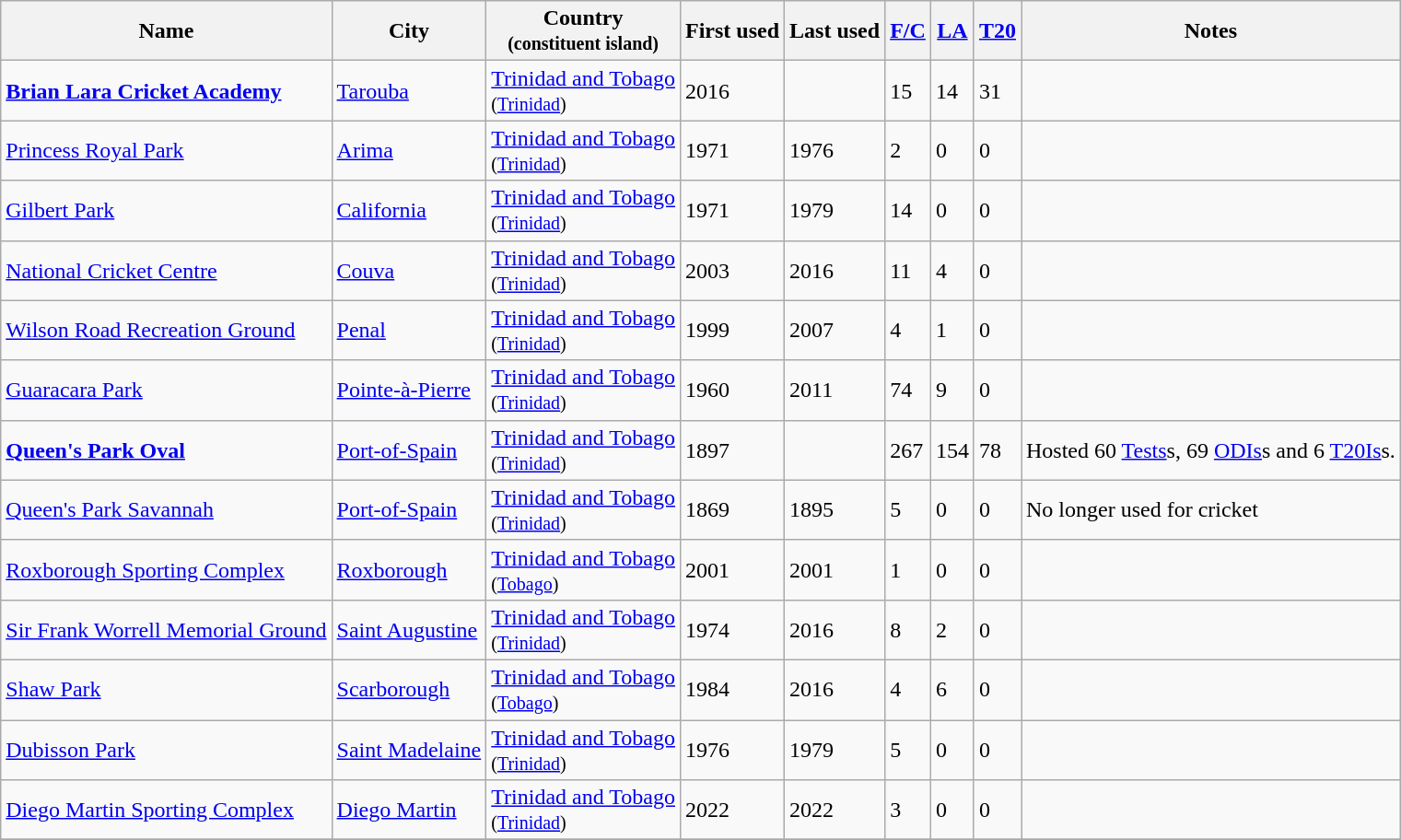<table class ="wikitable sortable">
<tr>
<th>Name</th>
<th>City</th>
<th>Country<br><small>(constituent island)</small></th>
<th>First used</th>
<th>Last used</th>
<th><a href='#'>F/C</a></th>
<th><a href='#'>LA</a></th>
<th><a href='#'>T20</a></th>
<th>Notes</th>
</tr>
<tr>
<td><strong><a href='#'>Brian Lara Cricket Academy</a></strong></td>
<td><a href='#'>Tarouba</a></td>
<td><a href='#'>Trinidad and Tobago</a><br><small>(<a href='#'>Trinidad</a>)</small></td>
<td>2016</td>
<td></td>
<td>15</td>
<td>14</td>
<td>31</td>
<td></td>
</tr>
<tr>
<td><a href='#'>Princess Royal Park</a></td>
<td><a href='#'>Arima</a></td>
<td><a href='#'>Trinidad and Tobago</a><br><small>(<a href='#'>Trinidad</a>)</small></td>
<td>1971</td>
<td>1976</td>
<td>2</td>
<td>0</td>
<td>0</td>
<td></td>
</tr>
<tr>
<td><a href='#'>Gilbert Park</a></td>
<td><a href='#'>California</a></td>
<td><a href='#'>Trinidad and Tobago</a><br><small>(<a href='#'>Trinidad</a>)</small></td>
<td>1971</td>
<td>1979</td>
<td>14</td>
<td>0</td>
<td>0</td>
<td></td>
</tr>
<tr>
<td><a href='#'>National Cricket Centre</a></td>
<td><a href='#'>Couva</a></td>
<td><a href='#'>Trinidad and Tobago</a><br><small>(<a href='#'>Trinidad</a>)</small></td>
<td>2003</td>
<td>2016</td>
<td>11</td>
<td>4</td>
<td>0</td>
<td></td>
</tr>
<tr>
<td><a href='#'>Wilson Road Recreation Ground</a></td>
<td><a href='#'>Penal</a></td>
<td><a href='#'>Trinidad and Tobago</a><br><small>(<a href='#'>Trinidad</a>)</small></td>
<td>1999</td>
<td>2007</td>
<td>4</td>
<td>1</td>
<td>0</td>
<td></td>
</tr>
<tr>
<td><a href='#'>Guaracara Park</a></td>
<td><a href='#'>Pointe-à-Pierre</a></td>
<td><a href='#'>Trinidad and Tobago</a><br><small>(<a href='#'>Trinidad</a>)</small></td>
<td>1960</td>
<td>2011</td>
<td>74</td>
<td>9</td>
<td>0</td>
<td></td>
</tr>
<tr>
<td><strong><a href='#'>Queen's Park Oval</a></strong></td>
<td><a href='#'>Port-of-Spain</a></td>
<td><a href='#'>Trinidad and Tobago</a><br><small>(<a href='#'>Trinidad</a>)</small></td>
<td>1897</td>
<td></td>
<td>267</td>
<td>154</td>
<td>78</td>
<td>Hosted 60 <a href='#'>Tests</a>s, 69 <a href='#'>ODIs</a>s and 6 <a href='#'>T20Is</a>s.</td>
</tr>
<tr>
<td><a href='#'>Queen's Park Savannah</a></td>
<td><a href='#'>Port-of-Spain</a></td>
<td><a href='#'>Trinidad and Tobago</a><br><small>(<a href='#'>Trinidad</a>)</small></td>
<td>1869</td>
<td>1895</td>
<td>5</td>
<td>0</td>
<td>0</td>
<td>No longer used for cricket</td>
</tr>
<tr>
<td><a href='#'>Roxborough Sporting Complex</a></td>
<td><a href='#'>Roxborough</a></td>
<td><a href='#'>Trinidad and Tobago</a><br><small>(<a href='#'>Tobago</a>)</small></td>
<td>2001</td>
<td>2001</td>
<td>1</td>
<td>0</td>
<td>0</td>
<td></td>
</tr>
<tr>
<td><a href='#'>Sir Frank Worrell Memorial Ground</a></td>
<td><a href='#'>Saint Augustine</a></td>
<td><a href='#'>Trinidad and Tobago</a><br><small>(<a href='#'>Trinidad</a>)</small></td>
<td>1974</td>
<td>2016</td>
<td>8</td>
<td>2</td>
<td>0</td>
<td></td>
</tr>
<tr>
<td><a href='#'>Shaw Park</a></td>
<td><a href='#'>Scarborough</a></td>
<td><a href='#'>Trinidad and Tobago</a><br><small>(<a href='#'>Tobago</a>)</small></td>
<td>1984</td>
<td>2016</td>
<td>4</td>
<td>6</td>
<td>0</td>
<td></td>
</tr>
<tr>
<td><a href='#'>Dubisson Park</a></td>
<td><a href='#'>Saint Madelaine</a></td>
<td><a href='#'>Trinidad and Tobago</a><br><small>(<a href='#'>Trinidad</a>)</small></td>
<td>1976</td>
<td>1979</td>
<td>5</td>
<td>0</td>
<td>0</td>
<td></td>
</tr>
<tr>
<td><a href='#'>Diego Martin Sporting Complex</a></td>
<td><a href='#'>Diego Martin</a></td>
<td><a href='#'>Trinidad and Tobago</a><br><small>(<a href='#'>Trinidad</a>)</small></td>
<td>2022</td>
<td>2022</td>
<td>3</td>
<td>0</td>
<td>0</td>
<td></td>
</tr>
<tr>
</tr>
</table>
